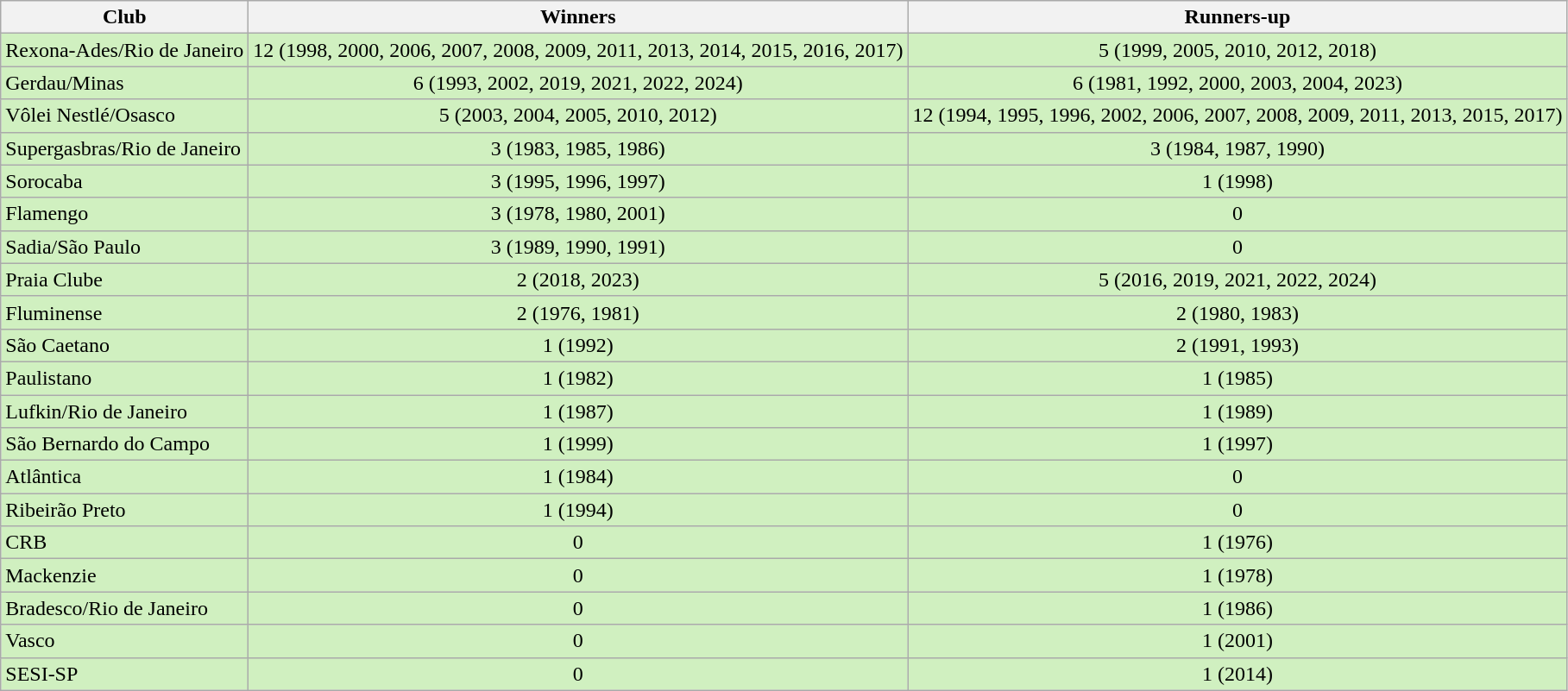<table class="wikitable sortable">
<tr>
<th bgcolor=#9ACD32><span>Club</span></th>
<th bgcolor=#9ACD32><span>Winners</span></th>
<th bgcolor=#9ACD32><span>Runners-up</span></th>
</tr>
<tr bgcolor=#D0F0C0>
<td>Rexona-Ades/Rio de Janeiro</td>
<td align="center">12 (1998, 2000, 2006, 2007, 2008, 2009, 2011, 2013, 2014, 2015, 2016, 2017)</td>
<td align="center">5 (1999, 2005, 2010, 2012, 2018)</td>
</tr>
<tr bgcolor=#D0F0C0>
<td>Gerdau/Minas</td>
<td align="center">6 (1993, 2002, 2019, 2021, 2022, 2024)</td>
<td align="center">6 (1981, 1992, 2000, 2003, 2004, 2023)</td>
</tr>
<tr bgcolor=#D0F0C0>
<td>Vôlei Nestlé/Osasco</td>
<td align="center">5 (2003, 2004, 2005, 2010, 2012)</td>
<td align="center">12 (1994, 1995, 1996, 2002, 2006, 2007, 2008, 2009, 2011, 2013, 2015, 2017)</td>
</tr>
<tr bgcolor=#D0F0C0>
<td>Supergasbras/Rio de Janeiro</td>
<td align="center">3 (1983, 1985, 1986)</td>
<td align="center">3 (1984, 1987, 1990)</td>
</tr>
<tr bgcolor=#D0F0C0>
<td>Sorocaba</td>
<td align="center">3 (1995, 1996, 1997)</td>
<td align="center">1 (1998)</td>
</tr>
<tr bgcolor=#D0F0C0>
<td>Flamengo</td>
<td align="center">3 (1978, 1980, 2001)</td>
<td align="center">0</td>
</tr>
<tr bgcolor=#D0F0C0>
<td>Sadia/São Paulo</td>
<td align="center">3 (1989, 1990, 1991)</td>
<td align="center">0</td>
</tr>
<tr bgcolor=#D0F0C0>
<td>Praia Clube</td>
<td align="center">2 (2018, 2023)</td>
<td align="center">5 (2016, 2019, 2021, 2022, 2024)</td>
</tr>
<tr bgcolor=#D0F0C0>
<td>Fluminense</td>
<td align="center">2 (1976, 1981)</td>
<td align="center">2 (1980, 1983)</td>
</tr>
<tr bgcolor=#D0F0C0>
<td>São Caetano</td>
<td align="center">1 (1992)</td>
<td align="center">2 (1991, 1993)</td>
</tr>
<tr bgcolor=#D0F0C0>
<td>Paulistano</td>
<td align="center">1 (1982)</td>
<td align="center">1 (1985)</td>
</tr>
<tr bgcolor=#D0F0C0>
<td>Lufkin/Rio de Janeiro</td>
<td align="center">1 (1987)</td>
<td align="center">1 (1989)</td>
</tr>
<tr bgcolor=#D0F0C0>
<td>São Bernardo do Campo</td>
<td align="center">1 (1999)</td>
<td align="center">1 (1997)</td>
</tr>
<tr bgcolor=#D0F0C0>
<td>Atlântica</td>
<td align="center">1 (1984)</td>
<td align="center">0</td>
</tr>
<tr bgcolor=#D0F0C0>
<td>Ribeirão Preto</td>
<td align="center">1 (1994)</td>
<td align="center">0</td>
</tr>
<tr bgcolor=#D0F0C0>
<td>CRB</td>
<td align="center">0</td>
<td align="center">1 (1976)</td>
</tr>
<tr bgcolor=#D0F0C0>
<td>Mackenzie</td>
<td align="center">0</td>
<td align="center">1 (1978)</td>
</tr>
<tr bgcolor=#D0F0C0>
<td>Bradesco/Rio de Janeiro</td>
<td align="center">0</td>
<td align="center">1 (1986)</td>
</tr>
<tr bgcolor=#D0F0C0>
<td>Vasco</td>
<td align="center">0</td>
<td align="center">1 (2001)</td>
</tr>
<tr bgcolor=#D0F0C0>
<td>SESI-SP</td>
<td align="center">0</td>
<td align="center">1 (2014)</td>
</tr>
</table>
